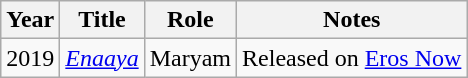<table class="wikitable">
<tr>
<th>Year</th>
<th>Title</th>
<th>Role</th>
<th>Notes</th>
</tr>
<tr>
<td>2019</td>
<td><em><a href='#'>Enaaya</a></em></td>
<td>Maryam</td>
<td>Released on <a href='#'>Eros Now</a></td>
</tr>
</table>
